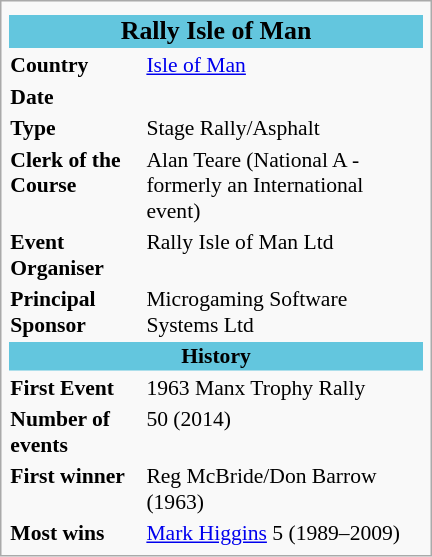<table class="infobox" style="width:20em; font-size:90%;">
<tr>
<th colspan="2"></th>
</tr>
<tr>
<th colspan="2" style="background: #63c6de;"><big>Rally Isle of Man</big></th>
</tr>
<tr>
<td><strong>Country</strong></td>
<td><a href='#'>Isle of Man</a></td>
</tr>
<tr>
<td><strong>Date</strong></td>
<td></td>
</tr>
<tr>
<td><strong>Type</strong></td>
<td>Stage Rally/Asphalt</td>
</tr>
<tr>
<td><strong>Clerk of the Course</strong></td>
<td valign="top">Alan Teare (National A - formerly an International event)</td>
</tr>
<tr>
<td><strong>Event Organiser</strong></td>
<td valign="top">Rally Isle of Man Ltd</td>
</tr>
<tr>
<td><strong>Principal Sponsor</strong></td>
<td valign="top">Microgaming Software Systems Ltd</td>
</tr>
<tr>
<th colspan="2" style="background: #63c6de;">History</th>
</tr>
<tr>
<td><strong>First Event</strong></td>
<td valign="top">1963 Manx Trophy Rally</td>
</tr>
<tr>
<td><strong>Number of events</strong></td>
<td valign="top">50 (2014)</td>
</tr>
<tr>
<td><strong>First winner</strong></td>
<td valign="top">Reg McBride/Don Barrow (1963)</td>
</tr>
<tr>
<td><strong>Most wins</strong></td>
<td valign="top"><a href='#'>Mark Higgins</a> 5 (1989–2009)</td>
</tr>
</table>
